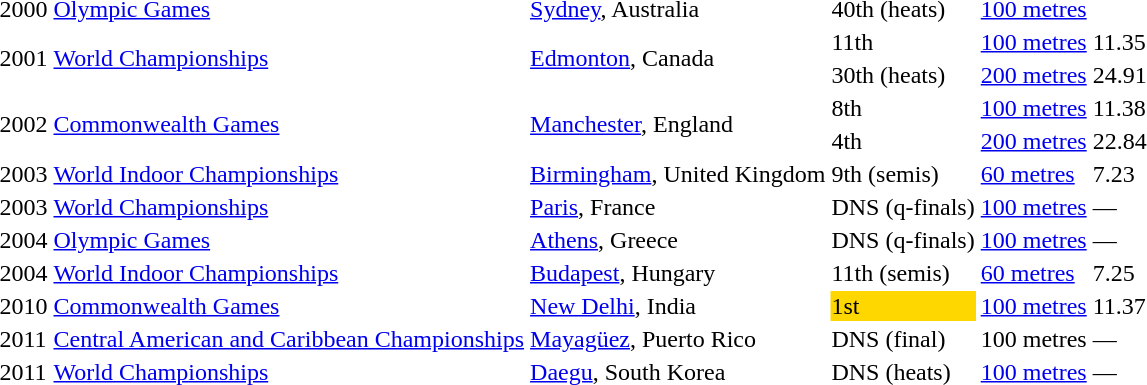<table>
<tr>
<td>2000</td>
<td><a href='#'>Olympic Games</a></td>
<td><a href='#'>Sydney</a>, Australia</td>
<td>40th (heats)</td>
<td><a href='#'>100 metres</a></td>
</tr>
<tr>
<td rowspan=2>2001</td>
<td rowspan=2><a href='#'>World Championships</a></td>
<td rowspan=2><a href='#'>Edmonton</a>, Canada</td>
<td>11th</td>
<td><a href='#'>100 metres</a></td>
<td>11.35</td>
</tr>
<tr>
<td>30th (heats)</td>
<td><a href='#'>200 metres</a></td>
<td>24.91</td>
</tr>
<tr>
<td rowspan=2>2002</td>
<td rowspan=2><a href='#'>Commonwealth Games</a></td>
<td rowspan=2><a href='#'>Manchester</a>, England</td>
<td>8th</td>
<td><a href='#'>100 metres</a></td>
<td>11.38</td>
</tr>
<tr>
<td>4th</td>
<td><a href='#'>200 metres</a></td>
<td>22.84</td>
</tr>
<tr>
<td>2003</td>
<td><a href='#'>World Indoor Championships</a></td>
<td><a href='#'>Birmingham</a>, United Kingdom</td>
<td>9th (semis)</td>
<td><a href='#'>60 metres</a></td>
<td>7.23</td>
</tr>
<tr>
<td>2003</td>
<td><a href='#'>World Championships</a></td>
<td><a href='#'>Paris</a>, France</td>
<td>DNS (q-finals)</td>
<td><a href='#'>100 metres</a></td>
<td>—</td>
</tr>
<tr>
<td>2004</td>
<td><a href='#'>Olympic Games</a></td>
<td><a href='#'>Athens</a>, Greece</td>
<td>DNS (q-finals)</td>
<td><a href='#'>100 metres</a></td>
<td>—</td>
</tr>
<tr>
<td>2004</td>
<td><a href='#'>World Indoor Championships</a></td>
<td><a href='#'>Budapest</a>, Hungary</td>
<td>11th (semis)</td>
<td><a href='#'>60 metres</a></td>
<td>7.25</td>
</tr>
<tr>
<td>2010</td>
<td><a href='#'>Commonwealth Games</a></td>
<td><a href='#'>New Delhi</a>, India</td>
<td bgcolor=gold>1st</td>
<td><a href='#'>100 metres</a></td>
<td>11.37</td>
</tr>
<tr>
<td>2011</td>
<td><a href='#'>Central American and Caribbean Championships</a></td>
<td><a href='#'>Mayagüez</a>, Puerto Rico</td>
<td>DNS (final)</td>
<td>100 metres</td>
<td>—</td>
</tr>
<tr>
<td>2011</td>
<td><a href='#'>World Championships</a></td>
<td><a href='#'>Daegu</a>, South Korea</td>
<td>DNS (heats)</td>
<td><a href='#'>100 metres</a></td>
<td>—</td>
</tr>
</table>
